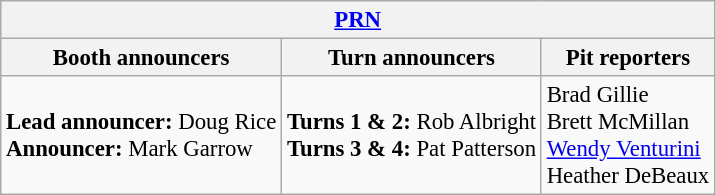<table class="wikitable" style="font-size: 95%">
<tr>
<th colspan="3"><a href='#'>PRN</a></th>
</tr>
<tr>
<th>Booth announcers</th>
<th>Turn announcers</th>
<th>Pit reporters</th>
</tr>
<tr>
<td><strong>Lead announcer:</strong> Doug Rice<br><strong>Announcer:</strong> Mark Garrow</td>
<td><strong>Turns 1 & 2:</strong> Rob Albright<br><strong>Turns 3 & 4:</strong> Pat Patterson</td>
<td>Brad Gillie<br>Brett McMillan<br><a href='#'>Wendy Venturini</a><br>Heather DeBeaux</td>
</tr>
</table>
